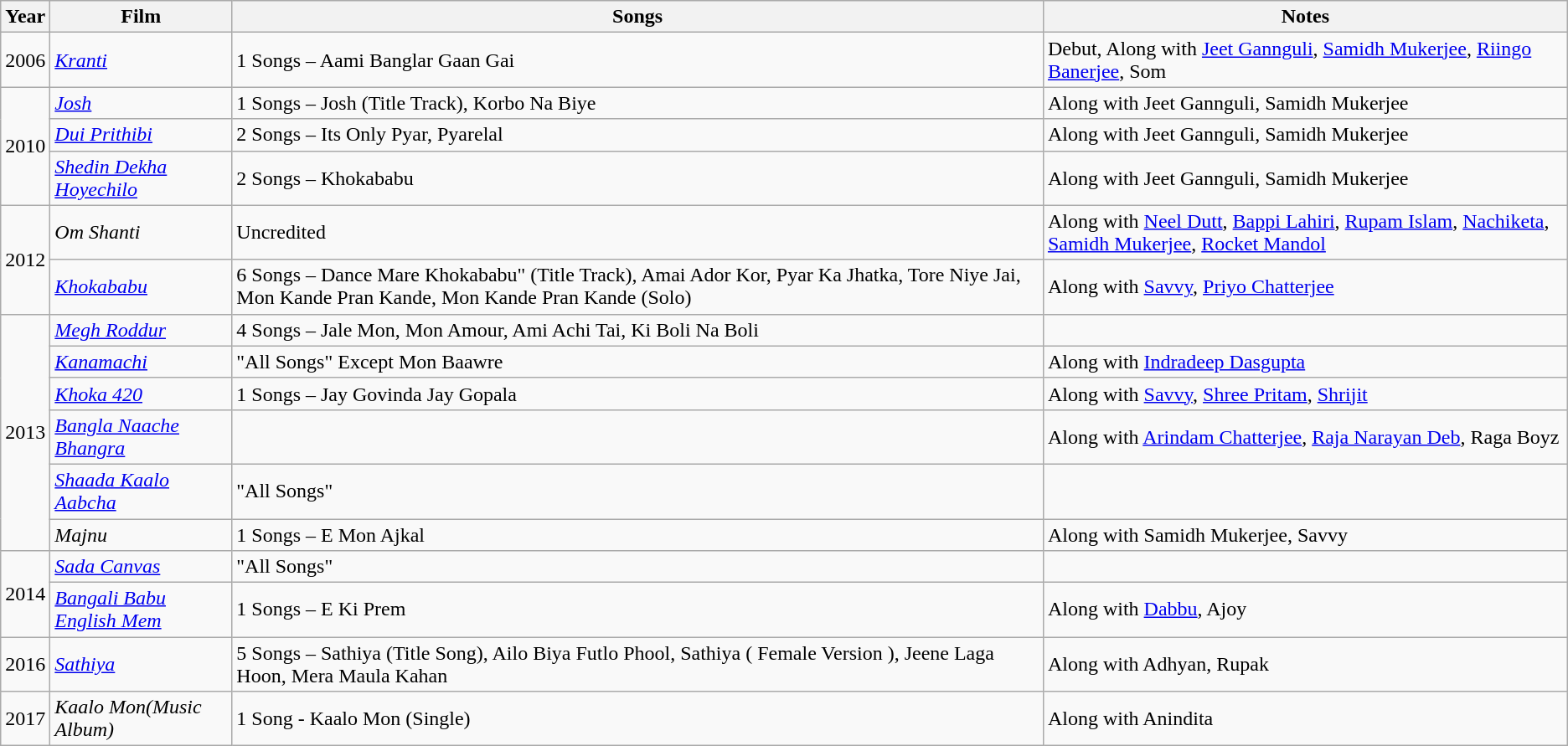<table class="wikitable sortable">
<tr>
<th>Year</th>
<th>Film</th>
<th>Songs</th>
<th>Notes</th>
</tr>
<tr>
<td>2006</td>
<td><em><a href='#'>Kranti</a></em></td>
<td>1 Songs – Aami Banglar Gaan Gai</td>
<td>Debut, Along with <a href='#'>Jeet Gannguli</a>, <a href='#'>Samidh Mukerjee</a>, <a href='#'>Riingo Banerjee</a>, Som</td>
</tr>
<tr>
<td rowspan="3">2010</td>
<td><em><a href='#'>Josh</a></em></td>
<td>1 Songs – Josh (Title Track), Korbo Na Biye</td>
<td>Along with Jeet Gannguli, Samidh Mukerjee</td>
</tr>
<tr>
<td><em><a href='#'>Dui Prithibi</a></em></td>
<td>2 Songs – Its Only Pyar, Pyarelal</td>
<td>Along with Jeet Gannguli, Samidh Mukerjee</td>
</tr>
<tr>
<td><em><a href='#'>Shedin Dekha Hoyechilo</a></em></td>
<td>2 Songs – Khokababu</td>
<td>Along with Jeet Gannguli, Samidh Mukerjee</td>
</tr>
<tr>
<td rowspan="2">2012</td>
<td><em>Om Shanti</em></td>
<td>Uncredited</td>
<td>Along with <a href='#'>Neel Dutt</a>, <a href='#'>Bappi Lahiri</a>, <a href='#'>Rupam Islam</a>, <a href='#'>Nachiketa</a>, <a href='#'>Samidh Mukerjee</a>, <a href='#'>Rocket Mandol</a></td>
</tr>
<tr>
<td><em><a href='#'>Khokababu</a></em></td>
<td>6 Songs – Dance Mare Khokababu" (Title Track), Amai Ador Kor, Pyar Ka Jhatka, Tore Niye Jai, Mon Kande Pran Kande, Mon Kande Pran Kande (Solo)</td>
<td>Along with <a href='#'>Savvy</a>, <a href='#'>Priyo Chatterjee</a></td>
</tr>
<tr>
<td rowspan="6">2013</td>
<td><em><a href='#'>Megh Roddur</a></em></td>
<td>4 Songs – Jale Mon, Mon Amour, Ami Achi Tai, Ki Boli Na Boli</td>
<td></td>
</tr>
<tr>
<td><em><a href='#'>Kanamachi</a></em></td>
<td>"All Songs" Except Mon Baawre</td>
<td>Along with <a href='#'>Indradeep Dasgupta</a></td>
</tr>
<tr>
<td><em><a href='#'>Khoka 420</a></em></td>
<td>1 Songs – Jay Govinda Jay Gopala</td>
<td>Along with <a href='#'>Savvy</a>, <a href='#'>Shree Pritam</a>, <a href='#'>Shrijit</a></td>
</tr>
<tr>
<td><em><a href='#'>Bangla Naache Bhangra</a></em></td>
<td></td>
<td>Along with <a href='#'>Arindam Chatterjee</a>, <a href='#'>Raja Narayan Deb</a>, Raga Boyz</td>
</tr>
<tr>
<td><em><a href='#'>Shaada Kaalo Aabcha</a></em></td>
<td>"All Songs"</td>
<td></td>
</tr>
<tr>
<td><em>Majnu</em></td>
<td>1 Songs – E Mon Ajkal</td>
<td>Along with Samidh Mukerjee, Savvy</td>
</tr>
<tr>
<td rowspan="2">2014</td>
<td><em><a href='#'>Sada Canvas</a></em></td>
<td>"All Songs"</td>
<td></td>
</tr>
<tr>
<td><em><a href='#'>Bangali Babu English Mem</a></em></td>
<td>1 Songs – E Ki Prem</td>
<td>Along with <a href='#'>Dabbu</a>, Ajoy</td>
</tr>
<tr>
<td>2016</td>
<td><em><a href='#'>Sathiya</a></em></td>
<td>5 Songs – Sathiya (Title Song), Ailo Biya Futlo Phool, Sathiya ( Female Version ), Jeene Laga Hoon, Mera Maula Kahan</td>
<td>Along with Adhyan, Rupak</td>
</tr>
<tr>
<td>2017</td>
<td><em>Kaalo Mon(Music Album)</em></td>
<td>1 Song - Kaalo Mon (Single)</td>
<td>Along with Anindita</td>
</tr>
</table>
